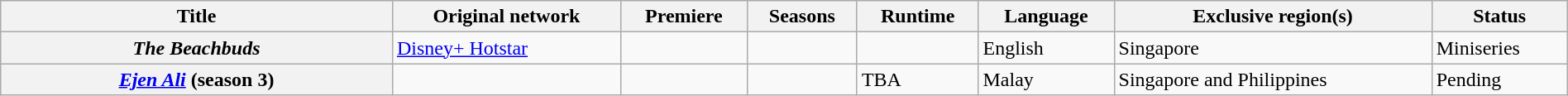<table class="wikitable plainrowheaders sortable" style="width:100%;">
<tr>
<th style="width:25%;">Title</th>
<th>Original network</th>
<th>Premiere</th>
<th>Seasons</th>
<th>Runtime</th>
<th>Language</th>
<th>Exclusive region(s)</th>
<th>Status</th>
</tr>
<tr>
<th scope="row"><em>The Beachbuds</em></th>
<td><a href='#'>Disney+ Hotstar</a></td>
<td></td>
<td></td>
<td></td>
<td>English</td>
<td>Singapore</td>
<td>Miniseries</td>
</tr>
<tr>
<th scope="row"><em><a href='#'>Ejen Ali</a></em> (season 3)</th>
<td></td>
<td></td>
<td></td>
<td>TBA</td>
<td>Malay</td>
<td>Singapore and Philippines</td>
<td>Pending</td>
</tr>
</table>
